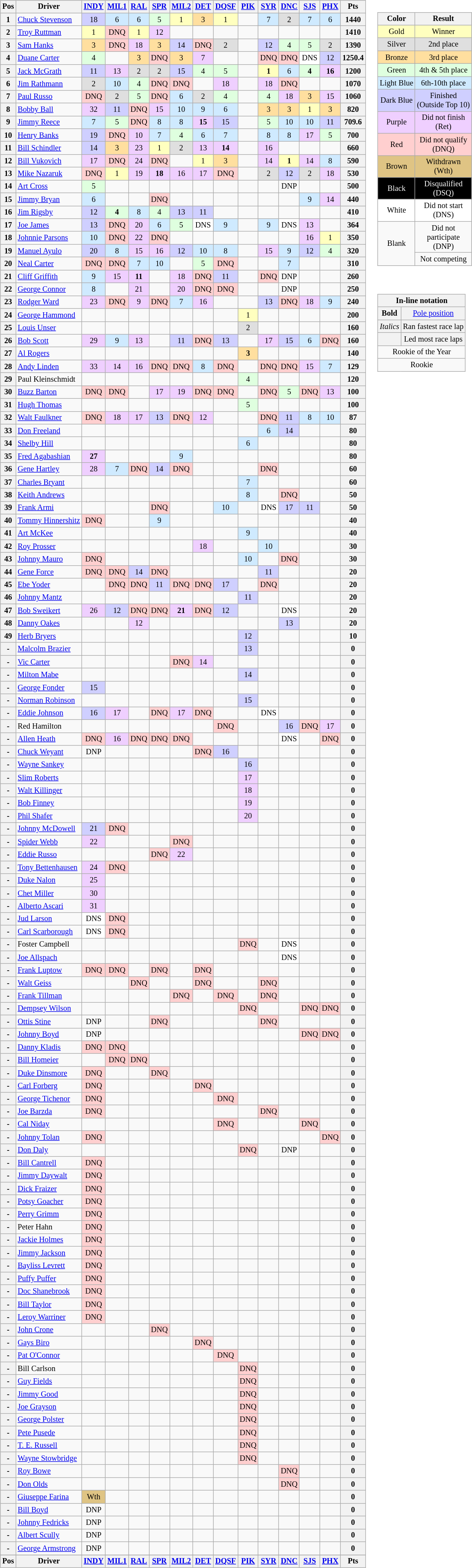<table>
<tr>
<td><br><table class="wikitable" style="font-size: 85%">
<tr valign="top">
<th valign="middle">Pos</th>
<th valign="middle">Driver</th>
<th><a href='#'>INDY</a><br></th>
<th><a href='#'>MIL1</a><br></th>
<th><a href='#'>RAL</a><br></th>
<th><a href='#'>SPR</a><br></th>
<th><a href='#'>MIL2</a><br></th>
<th><a href='#'>DET</a><br></th>
<th><a href='#'>DQSF</a><br></th>
<th><a href='#'>PIK</a><br></th>
<th><a href='#'>SYR</a><br></th>
<th><a href='#'>DNC</a><br></th>
<th><a href='#'>SJS</a><br></th>
<th><a href='#'>PHX</a><br></th>
<th valign="middle">Pts</th>
</tr>
<tr>
<th>1</th>
<td> <a href='#'>Chuck Stevenson</a></td>
<td style="background:#CFCFFF;" align=center>18</td>
<td style="background:#CFEAFF;" align=center>6</td>
<td style="background:#CFEAFF;" align=center>6</td>
<td style="background:#DFFFDF;" align=center>5</td>
<td style="background:#FFFFBF;" align=center>1</td>
<td style="background:#FFDF9F;" align=center>3</td>
<td style="background:#FFFFBF;" align=center>1</td>
<td></td>
<td style="background:#CFEAFF;" align=center>7</td>
<td style="background:#DFDFDF;" align=center>2</td>
<td style="background:#CFEAFF;" align=center>7</td>
<td style="background:#CFEAFF;" align=center>6</td>
<th>1440</th>
</tr>
<tr>
<th>2</th>
<td> <a href='#'>Troy Ruttman</a></td>
<td style="background:#FFFFBF;" align=center>1</td>
<td style="background:#FFCFCF;" align=center>DNQ</td>
<td style="background:#FFFFBF;" align=center>1</td>
<td style="background:#EFCFFF;" align=center>12</td>
<td></td>
<td></td>
<td></td>
<td></td>
<td></td>
<td></td>
<td></td>
<td></td>
<th>1410</th>
</tr>
<tr>
<th>3</th>
<td> <a href='#'>Sam Hanks</a></td>
<td style="background:#FFDF9F;" align=center>3</td>
<td style="background:#FFCFCF;" align=center>DNQ</td>
<td style="background:#EFCFFF;" align=center>18</td>
<td style="background:#FFDF9F;" align=center>3</td>
<td style="background:#CFCFFF;" align=center>14</td>
<td style="background:#FFCFCF;" align=center>DNQ</td>
<td style="background:#DFDFDF;" align=center>2</td>
<td></td>
<td style="background:#CFCFFF;" align=center>12</td>
<td style="background:#DFFFDF;" align=center>4</td>
<td style="background:#DFFFDF;" align=center>5</td>
<td style="background:#DFDFDF;" align=center>2</td>
<th>1390</th>
</tr>
<tr>
<th>4</th>
<td> <a href='#'>Duane Carter</a></td>
<td style="background:#DFFFDF;" align=center>4</td>
<td></td>
<td style="background:#FFDF9F;" align=center>3</td>
<td style="background:#FFCFCF;" align=center>DNQ</td>
<td style="background:#FFDF9F;" align=center>3</td>
<td style="background:#EFCFFF;" align=center>7</td>
<td></td>
<td></td>
<td style="background:#FFCFCF;" align=center>DNQ</td>
<td style="background:#FFCFCF;" align=center>DNQ</td>
<td style="background:#FFFFFF;" align=center>DNS</td>
<td style="background:#CFCFFF;" align=center>12</td>
<th>1250.4</th>
</tr>
<tr>
<th>5</th>
<td> <a href='#'>Jack McGrath</a></td>
<td style="background:#CFCFFF;" align=center>11</td>
<td style="background:#EFCFFF;" align=center>13</td>
<td style="background:#DFDFDF;" align=center>2</td>
<td style="background:#DFDFDF;" align=center>2</td>
<td style="background:#CFCFFF;" align=center>15</td>
<td style="background:#DFFFDF;" align=center>4</td>
<td style="background:#DFFFDF;" align=center>5</td>
<td></td>
<td style="background:#FFFFBF;" align=center><strong>1</strong></td>
<td style="background:#CFEAFF;" align=center>6</td>
<td style="background:#DFFFDF;" align=center><strong>4</strong></td>
<td style="background:#EFCFFF;" align=center><strong>16</strong></td>
<th>1200</th>
</tr>
<tr>
<th>6</th>
<td> <a href='#'>Jim Rathmann</a></td>
<td style="background:#DFDFDF;" align=center>2</td>
<td style="background:#CFEAFF;" align=center>10</td>
<td style="background:#DFFFDF;" align=center>4</td>
<td style="background:#FFCFCF;" align=center>DNQ</td>
<td style="background:#FFCFCF;" align=center>DNQ</td>
<td></td>
<td style="background:#EFCFFF;" align=center>18</td>
<td></td>
<td style="background:#EFCFFF;" align=center>18</td>
<td style="background:#FFCFCF;" align=center>DNQ</td>
<td></td>
<td></td>
<th>1070</th>
</tr>
<tr>
<th>7</th>
<td> <a href='#'>Paul Russo</a></td>
<td style="background:#FFCFCF;" align=center>DNQ</td>
<td style="background:#DFDFDF;" align=center>2</td>
<td style="background:#DFFFDF;" align=center>5</td>
<td style="background:#FFCFCF;" align=center>DNQ</td>
<td style="background:#CFEAFF;" align=center>6</td>
<td style="background:#DFDFDF;" align=center>2</td>
<td style="background:#DFFFDF;" align=center>4</td>
<td></td>
<td style="background:#DFFFDF;" align=center>4</td>
<td style="background:#EFCFFF;" align=center>18</td>
<td style="background:#FFDF9F;" align=center>3</td>
<td style="background:#EFCFFF;" align=center>15</td>
<th>1060</th>
</tr>
<tr>
<th>8</th>
<td> <a href='#'>Bobby Ball</a></td>
<td style="background:#EFCFFF;" align=center>32</td>
<td style="background:#CFCFFF;" align=center>11</td>
<td style="background:#FFCFCF;" align=center>DNQ</td>
<td style="background:#EFCFFF;" align=center>15</td>
<td style="background:#CFEAFF;" align=center>10</td>
<td style="background:#CFEAFF;" align=center>9</td>
<td style="background:#CFEAFF;" align=center>6</td>
<td></td>
<td style="background:#FFDF9F;" align=center>3</td>
<td style="background:#FFDF9F;" align=center>3</td>
<td style="background:#FFFFBF;" align=center>1</td>
<td style="background:#FFDF9F;" align=center>3</td>
<th>820</th>
</tr>
<tr>
<th>9</th>
<td> <a href='#'>Jimmy Reece</a> </td>
<td style="background:#CFEAFF;" align=center>7</td>
<td style="background:#DFFFDF;" align=center>5</td>
<td style="background:#FFCFCF;" align=center>DNQ</td>
<td style="background:#CFEAFF;" align=center>8</td>
<td style="background:#CFEAFF;" align=center>8</td>
<td style="background:#EFCFFF;" align=center><strong>15</strong></td>
<td style="background:#CFCFFF;" align=center>15</td>
<td></td>
<td style="background:#DFFFDF;" align=center>5</td>
<td style="background:#CFEAFF;" align=center>10</td>
<td style="background:#CFEAFF;" align=center>10</td>
<td style="background:#CFCFFF;" align=center>11</td>
<th>709.6</th>
</tr>
<tr>
<th>10</th>
<td> <a href='#'>Henry Banks</a></td>
<td style="background:#CFCFFF;" align=center>19</td>
<td style="background:#FFCFCF;" align=center>DNQ</td>
<td style="background:#EFCFFF;" align=center>10</td>
<td style="background:#CFEAFF;" align=center>7</td>
<td style="background:#DFFFDF;" align=center>4</td>
<td style="background:#CFEAFF;" align=center>6</td>
<td style="background:#CFEAFF;" align=center>7</td>
<td></td>
<td style="background:#CFEAFF;" align=center>8</td>
<td style="background:#CFEAFF;" align=center>8</td>
<td style="background:#EFCFFF;" align=center>17</td>
<td style="background:#DFFFDF;" align=center>5</td>
<th>700</th>
</tr>
<tr>
<th>11</th>
<td> <a href='#'>Bill Schindler</a></td>
<td style="background:#CFCFFF;" align=center>14</td>
<td style="background:#FFDF9F;" align=center>3</td>
<td style="background:#EFCFFF;" align=center>23</td>
<td style="background:#FFFFBF;" align=center>1</td>
<td style="background:#DFDFDF;" align=center>2</td>
<td style="background:#EFCFFF;" align=center>13</td>
<td style="background:#EFCFFF;" align=center><strong>14</strong></td>
<td></td>
<td style="background:#EFCFFF;" align=center>16</td>
<td></td>
<td></td>
<td></td>
<th>660</th>
</tr>
<tr>
<th>12</th>
<td> <a href='#'>Bill Vukovich</a></td>
<td style="background:#EFCFFF;" align=center>17</td>
<td style="background:#FFCFCF;" align=center>DNQ</td>
<td style="background:#EFCFFF;" align=center>24</td>
<td style="background:#FFCFCF;" align=center>DNQ</td>
<td></td>
<td style="background:#FFFFBF;" align=center>1</td>
<td style="background:#FFDF9F;" align=center>3</td>
<td></td>
<td style="background:#EFCFFF;" align=center>14</td>
<td style="background:#FFFFBF;" align=center><strong>1</strong></td>
<td style="background:#EFCFFF;" align=center>14</td>
<td style="background:#CFEAFF;" align=center>8</td>
<th>590</th>
</tr>
<tr>
<th>13</th>
<td> <a href='#'>Mike Nazaruk</a></td>
<td style="background:#FFCFCF;" align=center>DNQ</td>
<td style="background:#FFFFBF;" align=center>1</td>
<td style="background:#EFCFFF;" align=center>19</td>
<td style="background:#EFCFFF;" align=center><strong>18</strong></td>
<td style="background:#EFCFFF;" align=center>16</td>
<td style="background:#EFCFFF;" align=center>17</td>
<td style="background:#FFCFCF;" align=center>DNQ</td>
<td></td>
<td style="background:#DFDFDF;" align=center>2</td>
<td style="background:#CFCFFF;" align=center>12</td>
<td style="background:#DFDFDF;" align=center>2</td>
<td style="background:#EFCFFF;" align=center>18</td>
<th>530</th>
</tr>
<tr>
<th>14</th>
<td> <a href='#'>Art Cross</a> </td>
<td style="background:#DFFFDF;" align=center>5</td>
<td></td>
<td></td>
<td></td>
<td></td>
<td></td>
<td></td>
<td></td>
<td></td>
<td align=center>DNP</td>
<td></td>
<td></td>
<th>500</th>
</tr>
<tr>
<th>15</th>
<td> <a href='#'>Jimmy Bryan</a> </td>
<td style="background:#CFEAFF;" align=center>6</td>
<td></td>
<td></td>
<td style="background:#FFCFCF;" align=center>DNQ</td>
<td></td>
<td></td>
<td></td>
<td></td>
<td></td>
<td></td>
<td style="background:#CFEAFF;" align=center>9</td>
<td style="background:#EFCFFF;" align=center>14</td>
<th>440</th>
</tr>
<tr>
<th>16</th>
<td> <a href='#'>Jim Rigsby</a></td>
<td style="background:#CFCFFF;" align=center>12</td>
<td style="background:#DFFFDF;" align=center><strong>4</strong></td>
<td style="background:#CFEAFF;" align=center>8</td>
<td style="background:#DFFFDF;" align=center>4</td>
<td style="background:#CFCFFF;" align=center>13</td>
<td style="background:#CFCFFF;" align=center>11</td>
<td></td>
<td></td>
<td></td>
<td></td>
<td></td>
<td></td>
<th>410</th>
</tr>
<tr>
<th>17</th>
<td> <a href='#'>Joe James</a></td>
<td style="background:#CFCFFF;" align=center>13</td>
<td style="background:#FFCFCF;" align=center>DNQ</td>
<td style="background:#EFCFFF;" align=center>20</td>
<td style="background:#CFEAFF;" align=center>6</td>
<td style="background:#DFFFDF;" align=center>5</td>
<td style="background:#FFFFFF;" align=center>DNS</td>
<td style="background:#CFEAFF;" align=center>9</td>
<td></td>
<td style="background:#CFEAFF;" align=center>9</td>
<td style="background:#FFFFFF;" align=center>DNS</td>
<td style="background:#EFCFFF;" align=center>13</td>
<td></td>
<th>364</th>
</tr>
<tr>
<th>18</th>
<td> <a href='#'>Johnnie Parsons</a></td>
<td style="background:#CFEAFF;" align=center>10</td>
<td style="background:#FFCFCF;" align=center>DNQ</td>
<td style="background:#EFCFFF;" align=center>22</td>
<td style="background:#FFCFCF;" align=center>DNQ</td>
<td></td>
<td></td>
<td></td>
<td></td>
<td></td>
<td></td>
<td style="background:#EFCFFF;" align=center>16</td>
<td style="background:#FFFFBF;" align=center>1</td>
<th>350</th>
</tr>
<tr>
<th>19</th>
<td> <a href='#'>Manuel Ayulo</a></td>
<td style="background:#CFCFFF;" align=center>20</td>
<td style="background:#CFEAFF;" align=center>8</td>
<td style="background:#EFCFFF;" align=center>15</td>
<td style="background:#EFCFFF;" align=center>16</td>
<td style="background:#CFCFFF;" align=center>12</td>
<td style="background:#CFEAFF;" align=center>10</td>
<td style="background:#CFEAFF;" align=center>8</td>
<td></td>
<td style="background:#EFCFFF;" align=center>15</td>
<td style="background:#CFEAFF;" align=center>9</td>
<td style="background:#CFCFFF;" align=center>12</td>
<td style="background:#DFFFDF;" align=center>4</td>
<th>320</th>
</tr>
<tr>
<th>20</th>
<td> <a href='#'>Neal Carter</a></td>
<td style="background:#FFCFCF;" align=center>DNQ</td>
<td style="background:#FFCFCF;" align=center>DNQ</td>
<td style="background:#CFEAFF;" align=center>7</td>
<td style="background:#CFEAFF;" align=center>10</td>
<td></td>
<td style="background:#DFFFDF;" align=center>5</td>
<td style="background:#FFCFCF;" align=center>DNQ</td>
<td></td>
<td></td>
<td style="background:#CFEAFF;" align=center>7</td>
<td></td>
<td></td>
<th>310</th>
</tr>
<tr>
<th>21</th>
<td> <a href='#'>Cliff Griffith</a></td>
<td style="background:#CFEAFF;" align=center>9</td>
<td style="background:#EFCFFF;" align=center>15</td>
<td style="background:#EFCFFF;" align=center><strong>11</strong></td>
<td></td>
<td style="background:#EFCFFF;" align=center>18</td>
<td style="background:#FFCFCF;" align=center>DNQ</td>
<td style="background:#CFCFFF;" align=center>11</td>
<td></td>
<td style="background:#FFCFCF;" align=center>DNQ</td>
<td align=center>DNP</td>
<td></td>
<td></td>
<th>260</th>
</tr>
<tr>
<th>22</th>
<td> <a href='#'>George Connor</a></td>
<td style="background:#CFEAFF;" align=center>8</td>
<td></td>
<td style="background:#EFCFFF;" align=center>21</td>
<td></td>
<td style="background:#EFCFFF;" align=center>20</td>
<td style="background:#FFCFCF;" align=center>DNQ</td>
<td style="background:#FFCFCF;" align=center>DNQ</td>
<td></td>
<td></td>
<td align=center>DNP</td>
<td></td>
<td></td>
<th>250</th>
</tr>
<tr>
<th>23</th>
<td> <a href='#'>Rodger Ward</a></td>
<td style="background:#EFCFFF;" align=center>23</td>
<td style="background:#FFCFCF;" align=center>DNQ</td>
<td style="background:#EFCFFF;" align=center>9</td>
<td style="background:#FFCFCF;" align=center>DNQ</td>
<td style="background:#CFEAFF;" align=center>7</td>
<td style="background:#EFCFFF;" align=center>16</td>
<td></td>
<td></td>
<td style="background:#CFCFFF;" align=center>13</td>
<td style="background:#FFCFCF;" align=center>DNQ</td>
<td style="background:#EFCFFF;" align=center>18</td>
<td style="background:#CFEAFF;" align=center>9</td>
<th>240</th>
</tr>
<tr>
<th>24</th>
<td> <a href='#'>George Hammond</a></td>
<td></td>
<td></td>
<td></td>
<td></td>
<td></td>
<td></td>
<td></td>
<td style="background:#FFFFBF;" align=center>1</td>
<td></td>
<td></td>
<td></td>
<td></td>
<th>200</th>
</tr>
<tr>
<th>25</th>
<td> <a href='#'>Louis Unser</a></td>
<td></td>
<td></td>
<td></td>
<td></td>
<td></td>
<td></td>
<td></td>
<td style="background:#DFDFDF;" align=center>2</td>
<td></td>
<td></td>
<td></td>
<td></td>
<th>160</th>
</tr>
<tr>
<th>26</th>
<td> <a href='#'>Bob Scott</a> </td>
<td style="background:#EFCFFF;" align=center>29</td>
<td style="background:#CFEAFF;" align=center>9</td>
<td style="background:#EFCFFF;" align=center>13</td>
<td></td>
<td style="background:#CFCFFF;" align=center>11</td>
<td style="background:#FFCFCF;" align=center>DNQ</td>
<td style="background:#CFCFFF;" align=center>13</td>
<td></td>
<td style="background:#EFCFFF;" align=center>17</td>
<td style="background:#CFCFFF;" align=center>15</td>
<td style="background:#CFEAFF;" align=center>6</td>
<td style="background:#FFCFCF;" align=center>DNQ</td>
<th>160</th>
</tr>
<tr>
<th>27</th>
<td> <a href='#'>Al Rogers</a></td>
<td></td>
<td></td>
<td></td>
<td></td>
<td></td>
<td></td>
<td></td>
<td style="background:#FFDF9F;" align=center><strong>3</strong></td>
<td></td>
<td></td>
<td></td>
<td></td>
<th>140</th>
</tr>
<tr>
<th>28</th>
<td> <a href='#'>Andy Linden</a></td>
<td style="background:#EFCFFF;" align=center>33</td>
<td style="background:#EFCFFF;" align=center>14</td>
<td style="background:#EFCFFF;" align=center>16</td>
<td style="background:#FFCFCF;" align=center>DNQ</td>
<td style="background:#FFCFCF;" align=center>DNQ</td>
<td style="background:#CFEAFF;" align=center>8</td>
<td style="background:#FFCFCF;" align=center>DNQ</td>
<td></td>
<td style="background:#FFCFCF;" align=center>DNQ</td>
<td style="background:#FFCFCF;" align=center>DNQ</td>
<td style="background:#EFCFFF;" align=center>15</td>
<td style="background:#CFEAFF;" align=center>7</td>
<th>129</th>
</tr>
<tr>
<th>29</th>
<td> Paul Kleinschmidt </td>
<td></td>
<td></td>
<td></td>
<td></td>
<td></td>
<td></td>
<td></td>
<td style="background:#DFFFDF;" align=center>4</td>
<td></td>
<td></td>
<td></td>
<td></td>
<th>120</th>
</tr>
<tr>
<th>30</th>
<td> <a href='#'>Buzz Barton</a></td>
<td style="background:#FFCFCF;" align=center>DNQ</td>
<td style="background:#FFCFCF;" align=center>DNQ</td>
<td></td>
<td style="background:#EFCFFF;" align=center>17</td>
<td style="background:#EFCFFF;" align=center>19</td>
<td style="background:#FFCFCF;" align=center>DNQ</td>
<td style="background:#FFCFCF;" align=center>DNQ</td>
<td></td>
<td style="background:#FFCFCF;" align=center>DNQ</td>
<td style="background:#DFFFDF;" align=center>5</td>
<td style="background:#FFCFCF;" align=center>DNQ</td>
<td style="background:#EFCFFF;" align=center>13</td>
<th>100</th>
</tr>
<tr>
<th>31</th>
<td> <a href='#'>Hugh Thomas</a></td>
<td></td>
<td></td>
<td></td>
<td></td>
<td></td>
<td></td>
<td></td>
<td style="background:#DFFFDF;" align=center>5</td>
<td></td>
<td></td>
<td></td>
<td></td>
<th>100</th>
</tr>
<tr>
<th>32</th>
<td> <a href='#'>Walt Faulkner</a></td>
<td style="background:#FFCFCF;" align=center>DNQ</td>
<td style="background:#EFCFFF;" align=center>18</td>
<td style="background:#EFCFFF;" align=center>17</td>
<td style="background:#CFCFFF;" align=center>13</td>
<td style="background:#FFCFCF;" align=center>DNQ</td>
<td style="background:#EFCFFF;" align=center>12</td>
<td></td>
<td></td>
<td style="background:#FFCFCF;" align=center>DNQ</td>
<td style="background:#CFCFFF;" align=center>11</td>
<td style="background:#CFEAFF;" align=center>8</td>
<td style="background:#CFEAFF;" align=center>10</td>
<th>87</th>
</tr>
<tr>
<th>33</th>
<td> <a href='#'>Don Freeland</a> </td>
<td></td>
<td></td>
<td></td>
<td></td>
<td></td>
<td></td>
<td></td>
<td></td>
<td style="background:#CFEAFF;" align=center>6</td>
<td style="background:#CFCFFF;" align=center>14</td>
<td></td>
<td></td>
<th>80</th>
</tr>
<tr>
<th>34</th>
<td> <a href='#'>Shelby Hill</a></td>
<td></td>
<td></td>
<td></td>
<td></td>
<td></td>
<td></td>
<td></td>
<td style="background:#CFEAFF;" align=center>6</td>
<td></td>
<td></td>
<td></td>
<td></td>
<th>80</th>
</tr>
<tr>
<th>35</th>
<td> <a href='#'>Fred Agabashian</a></td>
<td style="background:#EFCFFF;" align=center><strong>27</strong></td>
<td></td>
<td></td>
<td></td>
<td style="background:#CFEAFF;" align=center>9</td>
<td></td>
<td></td>
<td></td>
<td></td>
<td></td>
<td></td>
<td></td>
<th>80</th>
</tr>
<tr>
<th>36</th>
<td> <a href='#'>Gene Hartley</a></td>
<td style="background:#EFCFFF;" align=center>28</td>
<td style="background:#CFEAFF;" align=center>7</td>
<td style="background:#FFCFCF;" align=center>DNQ</td>
<td style="background:#CFCFFF;" align=center>14</td>
<td style="background:#FFCFCF;" align=center>DNQ</td>
<td></td>
<td></td>
<td></td>
<td style="background:#FFCFCF;" align=center>DNQ</td>
<td></td>
<td></td>
<td></td>
<th>60</th>
</tr>
<tr>
<th>37</th>
<td> <a href='#'>Charles Bryant</a></td>
<td></td>
<td></td>
<td></td>
<td></td>
<td></td>
<td></td>
<td></td>
<td style="background:#CFEAFF;" align=center>7</td>
<td></td>
<td></td>
<td></td>
<td></td>
<th>60</th>
</tr>
<tr>
<th>38</th>
<td> <a href='#'>Keith Andrews</a></td>
<td></td>
<td></td>
<td></td>
<td></td>
<td></td>
<td></td>
<td></td>
<td style="background:#CFEAFF;" align=center>8</td>
<td></td>
<td style="background:#FFCFCF;" align=center>DNQ</td>
<td></td>
<td></td>
<th>50</th>
</tr>
<tr>
<th>39</th>
<td> <a href='#'>Frank Armi</a></td>
<td></td>
<td></td>
<td></td>
<td style="background:#FFCFCF;" align=center>DNQ</td>
<td></td>
<td></td>
<td style="background:#CFEAFF;" align=center>10</td>
<td></td>
<td style="background:#FFFFFF;" align=center>DNS</td>
<td style="background:#CFCFFF;" align=center>17</td>
<td style="background:#CFCFFF;" align=center>11</td>
<td></td>
<th>50</th>
</tr>
<tr>
<th>40</th>
<td> <a href='#'>Tommy Hinnershitz</a></td>
<td style="background:#FFCFCF;" align=center>DNQ</td>
<td></td>
<td></td>
<td style="background:#CFEAFF;" align=center>9</td>
<td></td>
<td></td>
<td></td>
<td></td>
<td></td>
<td></td>
<td></td>
<td></td>
<th>40</th>
</tr>
<tr>
<th>41</th>
<td> <a href='#'>Art McKee</a></td>
<td></td>
<td></td>
<td></td>
<td></td>
<td></td>
<td></td>
<td></td>
<td style="background:#CFEAFF;" align=center>9</td>
<td></td>
<td></td>
<td></td>
<td></td>
<th>40</th>
</tr>
<tr>
<th>42</th>
<td> <a href='#'>Roy Prosser</a> </td>
<td></td>
<td></td>
<td></td>
<td></td>
<td></td>
<td style="background:#EFCFFF;" align=center>18</td>
<td></td>
<td></td>
<td style="background:#CFEAFF;" align=center>10</td>
<td></td>
<td></td>
<td></td>
<th>30</th>
</tr>
<tr>
<th>43</th>
<td> <a href='#'>Johnny Mauro</a></td>
<td style="background:#FFCFCF;" align=center>DNQ</td>
<td></td>
<td></td>
<td></td>
<td></td>
<td></td>
<td></td>
<td style="background:#CFEAFF;" align=center>10</td>
<td></td>
<td style="background:#FFCFCF;" align=center>DNQ</td>
<td></td>
<td></td>
<th>30</th>
</tr>
<tr>
<th>44</th>
<td> <a href='#'>Gene Force</a></td>
<td style="background:#FFCFCF;" align=center>DNQ</td>
<td style="background:#FFCFCF;" align=center>DNQ</td>
<td style="background:#CFCFFF;" align=center>14</td>
<td style="background:#FFCFCF;" align=center>DNQ</td>
<td></td>
<td></td>
<td></td>
<td></td>
<td style="background:#CFCFFF;" align=center>11</td>
<td></td>
<td></td>
<td></td>
<th>20</th>
</tr>
<tr>
<th>45</th>
<td> <a href='#'>Ebe Yoder</a> </td>
<td></td>
<td style="background:#FFCFCF;" align=center>DNQ</td>
<td style="background:#FFCFCF;" align=center>DNQ</td>
<td style="background:#CFCFFF;" align=center>11</td>
<td style="background:#FFCFCF;" align=center>DNQ</td>
<td style="background:#FFCFCF;" align=center>DNQ</td>
<td style="background:#CFCFFF;" align=center>17</td>
<td></td>
<td style="background:#FFCFCF;" align=center>DNQ</td>
<td></td>
<td></td>
<td></td>
<th>20</th>
</tr>
<tr>
<th>46</th>
<td> <a href='#'>Johnny Mantz</a></td>
<td></td>
<td></td>
<td></td>
<td></td>
<td></td>
<td></td>
<td></td>
<td style="background:#CFCFFF;" align=center>11</td>
<td></td>
<td></td>
<td></td>
<td></td>
<th>20</th>
</tr>
<tr>
<th>47</th>
<td> <a href='#'>Bob Sweikert</a> </td>
<td style="background:#EFCFFF;" align=center>26</td>
<td style="background:#CFCFFF;" align=center>12</td>
<td style="background:#FFCFCF;" align=center>DNQ</td>
<td style="background:#FFCFCF;" align=center>DNQ</td>
<td style="background:#EFCFFF;" align=center><strong>21</strong></td>
<td style="background:#FFCFCF;" align=center>DNQ</td>
<td style="background:#CFCFFF;" align=center>12</td>
<td></td>
<td></td>
<td style="background:#FFFFFF;" align=center>DNS</td>
<td></td>
<td></td>
<th>20</th>
</tr>
<tr>
<th>48</th>
<td> <a href='#'>Danny Oakes</a> </td>
<td></td>
<td></td>
<td style="background:#EFCFFF;" align=center>12</td>
<td></td>
<td></td>
<td></td>
<td></td>
<td></td>
<td></td>
<td style="background:#CFCFFF;" align=center>13</td>
<td></td>
<td></td>
<th>20</th>
</tr>
<tr>
<th>49</th>
<td> <a href='#'>Herb Bryers</a></td>
<td></td>
<td></td>
<td></td>
<td></td>
<td></td>
<td></td>
<td></td>
<td style="background:#CFCFFF;" align=center>12</td>
<td></td>
<td></td>
<td></td>
<td></td>
<th>10</th>
</tr>
<tr>
<th>-</th>
<td> <a href='#'>Malcolm Brazier</a></td>
<td></td>
<td></td>
<td></td>
<td></td>
<td></td>
<td></td>
<td></td>
<td style="background:#CFCFFF;" align=center>13</td>
<td></td>
<td></td>
<td></td>
<td></td>
<th>0</th>
</tr>
<tr>
<th>-</th>
<td> <a href='#'>Vic Carter</a> </td>
<td></td>
<td></td>
<td></td>
<td></td>
<td style="background:#FFCFCF;" align=center>DNQ</td>
<td style="background:#EFCFFF;" align=center>14</td>
<td></td>
<td></td>
<td></td>
<td></td>
<td></td>
<td></td>
<th>0</th>
</tr>
<tr>
<th>-</th>
<td> <a href='#'>Milton Mabe</a></td>
<td></td>
<td></td>
<td></td>
<td></td>
<td></td>
<td></td>
<td></td>
<td style="background:#CFCFFF;" align=center>14</td>
<td></td>
<td></td>
<td></td>
<td></td>
<th>0</th>
</tr>
<tr>
<th>-</th>
<td> <a href='#'>George Fonder</a></td>
<td style="background:#CFCFFF;" align=center>15</td>
<td></td>
<td></td>
<td></td>
<td></td>
<td></td>
<td></td>
<td></td>
<td></td>
<td></td>
<td></td>
<td></td>
<th>0</th>
</tr>
<tr>
<th>-</th>
<td> <a href='#'>Norman Robinson</a> </td>
<td></td>
<td></td>
<td></td>
<td></td>
<td></td>
<td></td>
<td></td>
<td style="background:#CFCFFF;" align=center>15</td>
<td></td>
<td></td>
<td></td>
<td></td>
<th>0</th>
</tr>
<tr>
<th>-</th>
<td> <a href='#'>Eddie Johnson</a></td>
<td style="background:#CFCFFF;" align=center>16</td>
<td style="background:#EFCFFF;" align=center>17</td>
<td></td>
<td style="background:#FFCFCF;" align=center>DNQ</td>
<td style="background:#EFCFFF;" align=center>17</td>
<td style="background:#FFCFCF;" align=center>DNQ</td>
<td></td>
<td></td>
<td style="background:#FFFFFF;" align=center>DNS</td>
<td></td>
<td></td>
<td></td>
<th>0</th>
</tr>
<tr>
<th>-</th>
<td> Red Hamilton </td>
<td></td>
<td></td>
<td></td>
<td></td>
<td></td>
<td></td>
<td style="background:#FFCFCF;" align=center>DNQ</td>
<td></td>
<td></td>
<td style="background:#CFCFFF;" align=center>16</td>
<td style="background:#FFCFCF;" align=center>DNQ</td>
<td style="background:#EFCFFF;" align=center>17</td>
<th>0</th>
</tr>
<tr>
<th>-</th>
<td> <a href='#'>Allen Heath</a> </td>
<td style="background:#FFCFCF;" align=center>DNQ</td>
<td style="background:#EFCFFF;" align=center>16</td>
<td style="background:#FFCFCF;" align=center>DNQ</td>
<td style="background:#FFCFCF;" align=center>DNQ</td>
<td style="background:#FFCFCF;" align=center>DNQ</td>
<td></td>
<td></td>
<td></td>
<td></td>
<td style="background:#FFFFFF;" align=center>DNS</td>
<td></td>
<td style="background:#FFCFCF;" align=center>DNQ</td>
<th>0</th>
</tr>
<tr>
<th>-</th>
<td> <a href='#'>Chuck Weyant</a> </td>
<td align=center>DNP</td>
<td></td>
<td></td>
<td></td>
<td></td>
<td style="background:#FFCFCF;" align=center>DNQ</td>
<td style="background:#CFCFFF;" align=center>16</td>
<td></td>
<td></td>
<td></td>
<td></td>
<td></td>
<th>0</th>
</tr>
<tr>
<th>-</th>
<td> <a href='#'>Wayne Sankey</a></td>
<td></td>
<td></td>
<td></td>
<td></td>
<td></td>
<td></td>
<td></td>
<td style="background:#CFCFFF;" align=center>16</td>
<td></td>
<td></td>
<td></td>
<td></td>
<th>0</th>
</tr>
<tr>
<th>-</th>
<td> <a href='#'>Slim Roberts</a> </td>
<td></td>
<td></td>
<td></td>
<td></td>
<td></td>
<td></td>
<td></td>
<td style="background:#EFCFFF;" align=center>17</td>
<td></td>
<td></td>
<td></td>
<td></td>
<th>0</th>
</tr>
<tr>
<th>-</th>
<td> <a href='#'>Walt Killinger</a></td>
<td></td>
<td></td>
<td></td>
<td></td>
<td></td>
<td></td>
<td></td>
<td style="background:#EFCFFF;" align=center>18</td>
<td></td>
<td></td>
<td></td>
<td></td>
<th>0</th>
</tr>
<tr>
<th>-</th>
<td> <a href='#'>Bob Finney</a></td>
<td></td>
<td></td>
<td></td>
<td></td>
<td></td>
<td></td>
<td></td>
<td style="background:#EFCFFF;" align=center>19</td>
<td></td>
<td></td>
<td></td>
<td></td>
<th>0</th>
</tr>
<tr>
<th>-</th>
<td> <a href='#'>Phil Shafer</a></td>
<td></td>
<td></td>
<td></td>
<td></td>
<td></td>
<td></td>
<td></td>
<td style="background:#EFCFFF;" align=center>20</td>
<td></td>
<td></td>
<td></td>
<td></td>
<th>0</th>
</tr>
<tr>
<th>-</th>
<td> <a href='#'>Johnny McDowell</a></td>
<td style="background:#CFCFFF;" align=center>21</td>
<td style="background:#FFCFCF;" align=center>DNQ</td>
<td></td>
<td></td>
<td></td>
<td></td>
<td></td>
<td></td>
<td></td>
<td></td>
<td></td>
<td></td>
<th>0</th>
</tr>
<tr>
<th>-</th>
<td> <a href='#'>Spider Webb</a></td>
<td style="background:#EFCFFF;" align=center>22</td>
<td></td>
<td></td>
<td></td>
<td style="background:#FFCFCF;" align=center>DNQ</td>
<td></td>
<td></td>
<td></td>
<td></td>
<td></td>
<td></td>
<td></td>
<th>0</th>
</tr>
<tr>
<th>-</th>
<td> <a href='#'>Eddie Russo</a> </td>
<td></td>
<td></td>
<td></td>
<td style="background:#FFCFCF;" align=center>DNQ</td>
<td style="background:#EFCFFF;" align=center>22</td>
<td></td>
<td></td>
<td></td>
<td></td>
<td></td>
<td></td>
<td></td>
<th>0</th>
</tr>
<tr>
<th>-</th>
<td> <a href='#'>Tony Bettenhausen</a></td>
<td style="background:#EFCFFF;" align=center>24</td>
<td style="background:#FFCFCF;" align=center>DNQ</td>
<td></td>
<td></td>
<td></td>
<td></td>
<td></td>
<td></td>
<td></td>
<td></td>
<td></td>
<td></td>
<th>0</th>
</tr>
<tr>
<th>-</th>
<td> <a href='#'>Duke Nalon</a></td>
<td style="background:#EFCFFF;" align=center>25</td>
<td></td>
<td></td>
<td></td>
<td></td>
<td></td>
<td></td>
<td></td>
<td></td>
<td></td>
<td></td>
<td></td>
<th>0</th>
</tr>
<tr>
<th>-</th>
<td> <a href='#'>Chet Miller</a></td>
<td style="background:#EFCFFF;" align=center>30</td>
<td></td>
<td></td>
<td></td>
<td></td>
<td></td>
<td></td>
<td></td>
<td></td>
<td></td>
<td></td>
<td></td>
<th>0</th>
</tr>
<tr>
<th>-</th>
<td> <a href='#'>Alberto Ascari</a> </td>
<td style="background:#EFCFFF;" align=center>31</td>
<td></td>
<td></td>
<td></td>
<td></td>
<td></td>
<td></td>
<td></td>
<td></td>
<td></td>
<td></td>
<td></td>
<th>0</th>
</tr>
<tr>
<th>-</th>
<td> <a href='#'>Jud Larson</a></td>
<td style="background:#FFFFFF;" align=center>DNS</td>
<td style="background:#FFCFCF;" align=center>DNQ</td>
<td></td>
<td></td>
<td></td>
<td></td>
<td></td>
<td></td>
<td></td>
<td></td>
<td></td>
<td></td>
<th>0</th>
</tr>
<tr>
<th>-</th>
<td> <a href='#'>Carl Scarborough</a></td>
<td style="background:#FFFFFF;" align=center>DNS</td>
<td style="background:#FFCFCF;" align=center>DNQ</td>
<td></td>
<td></td>
<td></td>
<td></td>
<td></td>
<td></td>
<td></td>
<td></td>
<td></td>
<td></td>
<th>0</th>
</tr>
<tr>
<th>-</th>
<td> Foster Campbell</td>
<td></td>
<td></td>
<td></td>
<td></td>
<td></td>
<td></td>
<td></td>
<td style="background:#FFCFCF;" align=center>DNQ</td>
<td></td>
<td style="background:#FFFFFF;" align=center>DNS</td>
<td></td>
<td></td>
<th>0</th>
</tr>
<tr>
<th>-</th>
<td> <a href='#'>Joe Allspach</a></td>
<td></td>
<td></td>
<td></td>
<td></td>
<td></td>
<td></td>
<td></td>
<td></td>
<td></td>
<td style="background:#FFFFFF;" align=center>DNS</td>
<td></td>
<td></td>
<th>0</th>
</tr>
<tr>
<th>-</th>
<td> <a href='#'>Frank Luptow</a></td>
<td style="background:#FFCFCF;" align=center>DNQ</td>
<td style="background:#FFCFCF;" align=center>DNQ</td>
<td></td>
<td style="background:#FFCFCF;" align=center>DNQ</td>
<td></td>
<td style="background:#FFCFCF;" align=center>DNQ</td>
<td></td>
<td></td>
<td></td>
<td></td>
<td></td>
<td></td>
<th>0</th>
</tr>
<tr>
<th>-</th>
<td> <a href='#'>Walt Geiss</a></td>
<td></td>
<td></td>
<td style="background:#FFCFCF;" align=center>DNQ</td>
<td></td>
<td></td>
<td style="background:#FFCFCF;" align=center>DNQ</td>
<td></td>
<td></td>
<td style="background:#FFCFCF;" align=center>DNQ</td>
<td></td>
<td></td>
<td></td>
<th>0</th>
</tr>
<tr>
<th>-</th>
<td> <a href='#'>Frank Tillman</a></td>
<td></td>
<td></td>
<td></td>
<td></td>
<td style="background:#FFCFCF;" align=center>DNQ</td>
<td></td>
<td style="background:#FFCFCF;" align=center>DNQ</td>
<td></td>
<td style="background:#FFCFCF;" align=center>DNQ</td>
<td></td>
<td></td>
<td></td>
<th>0</th>
</tr>
<tr>
<th>-</th>
<td> <a href='#'>Dempsey Wilson</a></td>
<td></td>
<td></td>
<td></td>
<td></td>
<td></td>
<td></td>
<td></td>
<td style="background:#FFCFCF;" align=center>DNQ</td>
<td></td>
<td></td>
<td style="background:#FFCFCF;" align=center>DNQ</td>
<td style="background:#FFCFCF;" align=center>DNQ</td>
<th>0</th>
</tr>
<tr>
<th>-</th>
<td> <a href='#'>Ottis Stine</a></td>
<td align=center>DNP</td>
<td></td>
<td></td>
<td style="background:#FFCFCF;" align=center>DNQ</td>
<td></td>
<td></td>
<td></td>
<td></td>
<td style="background:#FFCFCF;" align=center>DNQ</td>
<td></td>
<td></td>
<td></td>
<th>0</th>
</tr>
<tr>
<th>-</th>
<td> <a href='#'>Johnny Boyd</a></td>
<td align=center>DNP</td>
<td></td>
<td></td>
<td></td>
<td></td>
<td></td>
<td></td>
<td></td>
<td></td>
<td></td>
<td style="background:#FFCFCF;" align=center>DNQ</td>
<td style="background:#FFCFCF;" align=center>DNQ</td>
<th>0</th>
</tr>
<tr>
<th>-</th>
<td> <a href='#'>Danny Kladis</a></td>
<td style="background:#FFCFCF;" align=center>DNQ</td>
<td style="background:#FFCFCF;" align=center>DNQ</td>
<td></td>
<td></td>
<td></td>
<td></td>
<td></td>
<td></td>
<td></td>
<td></td>
<td></td>
<td></td>
<th>0</th>
</tr>
<tr>
<th>-</th>
<td> <a href='#'>Bill Homeier</a></td>
<td></td>
<td style="background:#FFCFCF;" align=center>DNQ</td>
<td style="background:#FFCFCF;" align=center>DNQ</td>
<td></td>
<td></td>
<td></td>
<td></td>
<td></td>
<td></td>
<td></td>
<td></td>
<td></td>
<th>0</th>
</tr>
<tr>
<th>-</th>
<td> <a href='#'>Duke Dinsmore</a></td>
<td style="background:#FFCFCF;" align=center>DNQ</td>
<td></td>
<td></td>
<td style="background:#FFCFCF;" align=center>DNQ</td>
<td></td>
<td></td>
<td></td>
<td></td>
<td></td>
<td></td>
<td></td>
<td></td>
<th>0</th>
</tr>
<tr>
<th>-</th>
<td> <a href='#'>Carl Forberg</a></td>
<td style="background:#FFCFCF;" align=center>DNQ</td>
<td></td>
<td></td>
<td></td>
<td></td>
<td style="background:#FFCFCF;" align=center>DNQ</td>
<td></td>
<td></td>
<td></td>
<td></td>
<td></td>
<td></td>
<th>0</th>
</tr>
<tr>
<th>-</th>
<td> <a href='#'>George Tichenor</a></td>
<td style="background:#FFCFCF;" align=center>DNQ</td>
<td></td>
<td></td>
<td></td>
<td></td>
<td></td>
<td style="background:#FFCFCF;" align=center>DNQ</td>
<td></td>
<td></td>
<td></td>
<td></td>
<td></td>
<th>0</th>
</tr>
<tr>
<th>-</th>
<td> <a href='#'>Joe Barzda</a></td>
<td style="background:#FFCFCF;" align=center>DNQ</td>
<td></td>
<td></td>
<td></td>
<td></td>
<td></td>
<td></td>
<td></td>
<td style="background:#FFCFCF;" align=center>DNQ</td>
<td></td>
<td></td>
<td></td>
<th>0</th>
</tr>
<tr>
<th>-</th>
<td> <a href='#'>Cal Niday</a></td>
<td></td>
<td></td>
<td></td>
<td></td>
<td></td>
<td></td>
<td style="background:#FFCFCF;" align=center>DNQ</td>
<td></td>
<td></td>
<td></td>
<td style="background:#FFCFCF;" align=center>DNQ</td>
<td></td>
<th>0</th>
</tr>
<tr>
<th>-</th>
<td> <a href='#'>Johnny Tolan</a></td>
<td style="background:#FFCFCF;" align=center>DNQ</td>
<td></td>
<td></td>
<td></td>
<td></td>
<td></td>
<td></td>
<td></td>
<td></td>
<td></td>
<td></td>
<td style="background:#FFCFCF;" align=center>DNQ</td>
<th>0</th>
</tr>
<tr>
<th>-</th>
<td> <a href='#'>Don Daly</a></td>
<td></td>
<td></td>
<td></td>
<td></td>
<td></td>
<td></td>
<td></td>
<td style="background:#FFCFCF;" align=center>DNQ</td>
<td></td>
<td align=center>DNP</td>
<td></td>
<td></td>
<th>0</th>
</tr>
<tr>
<th>-</th>
<td> <a href='#'>Bill Cantrell</a></td>
<td style="background:#FFCFCF;" align=center>DNQ</td>
<td></td>
<td></td>
<td></td>
<td></td>
<td></td>
<td></td>
<td></td>
<td></td>
<td></td>
<td></td>
<td></td>
<th>0</th>
</tr>
<tr>
<th>-</th>
<td> <a href='#'>Jimmy Daywalt</a></td>
<td style="background:#FFCFCF;" align=center>DNQ</td>
<td></td>
<td></td>
<td></td>
<td></td>
<td></td>
<td></td>
<td></td>
<td></td>
<td></td>
<td></td>
<td></td>
<th>0</th>
</tr>
<tr>
<th>-</th>
<td> <a href='#'>Dick Fraizer</a></td>
<td style="background:#FFCFCF;" align=center>DNQ</td>
<td></td>
<td></td>
<td></td>
<td></td>
<td></td>
<td></td>
<td></td>
<td></td>
<td></td>
<td></td>
<td></td>
<th>0</th>
</tr>
<tr>
<th>-</th>
<td> <a href='#'>Potsy Goacher</a></td>
<td style="background:#FFCFCF;" align=center>DNQ</td>
<td></td>
<td></td>
<td></td>
<td></td>
<td></td>
<td></td>
<td></td>
<td></td>
<td></td>
<td></td>
<td></td>
<th>0</th>
</tr>
<tr>
<th>-</th>
<td> <a href='#'>Perry Grimm</a></td>
<td style="background:#FFCFCF;" align=center>DNQ</td>
<td></td>
<td></td>
<td></td>
<td></td>
<td></td>
<td></td>
<td></td>
<td></td>
<td></td>
<td></td>
<td></td>
<th>0</th>
</tr>
<tr>
<th>-</th>
<td> Peter Hahn</td>
<td style="background:#FFCFCF;" align=center>DNQ</td>
<td></td>
<td></td>
<td></td>
<td></td>
<td></td>
<td></td>
<td></td>
<td></td>
<td></td>
<td></td>
<td></td>
<th>0</th>
</tr>
<tr>
<th>-</th>
<td> <a href='#'>Jackie Holmes</a></td>
<td style="background:#FFCFCF;" align=center>DNQ</td>
<td></td>
<td></td>
<td></td>
<td></td>
<td></td>
<td></td>
<td></td>
<td></td>
<td></td>
<td></td>
<td></td>
<th>0</th>
</tr>
<tr>
<th>-</th>
<td> <a href='#'>Jimmy Jackson</a></td>
<td style="background:#FFCFCF;" align=center>DNQ</td>
<td></td>
<td></td>
<td></td>
<td></td>
<td></td>
<td></td>
<td></td>
<td></td>
<td></td>
<td></td>
<td></td>
<th>0</th>
</tr>
<tr>
<th>-</th>
<td> <a href='#'>Bayliss Levrett</a></td>
<td style="background:#FFCFCF;" align=center>DNQ</td>
<td></td>
<td></td>
<td></td>
<td></td>
<td></td>
<td></td>
<td></td>
<td></td>
<td></td>
<td></td>
<td></td>
<th>0</th>
</tr>
<tr>
<th>-</th>
<td> <a href='#'>Puffy Puffer</a></td>
<td style="background:#FFCFCF;" align=center>DNQ</td>
<td></td>
<td></td>
<td></td>
<td></td>
<td></td>
<td></td>
<td></td>
<td></td>
<td></td>
<td></td>
<td></td>
<th>0</th>
</tr>
<tr>
<th>-</th>
<td> <a href='#'>Doc Shanebrook</a></td>
<td style="background:#FFCFCF;" align=center>DNQ</td>
<td></td>
<td></td>
<td></td>
<td></td>
<td></td>
<td></td>
<td></td>
<td></td>
<td></td>
<td></td>
<td></td>
<th>0</th>
</tr>
<tr>
<th>-</th>
<td> <a href='#'>Bill Taylor</a></td>
<td style="background:#FFCFCF;" align=center>DNQ</td>
<td></td>
<td></td>
<td></td>
<td></td>
<td></td>
<td></td>
<td></td>
<td></td>
<td></td>
<td></td>
<td></td>
<th>0</th>
</tr>
<tr>
<th>-</th>
<td> <a href='#'>Leroy Warriner</a></td>
<td style="background:#FFCFCF;" align=center>DNQ</td>
<td></td>
<td></td>
<td></td>
<td></td>
<td></td>
<td></td>
<td></td>
<td></td>
<td></td>
<td></td>
<td></td>
<th>0</th>
</tr>
<tr>
<th>-</th>
<td> <a href='#'>John Crone</a></td>
<td></td>
<td></td>
<td></td>
<td style="background:#FFCFCF;" align=center>DNQ</td>
<td></td>
<td></td>
<td></td>
<td></td>
<td></td>
<td></td>
<td></td>
<td></td>
<th>0</th>
</tr>
<tr>
<th>-</th>
<td> <a href='#'>Gays Biro</a></td>
<td></td>
<td></td>
<td></td>
<td></td>
<td></td>
<td style="background:#FFCFCF;" align=center>DNQ</td>
<td></td>
<td></td>
<td></td>
<td></td>
<td></td>
<td></td>
<th>0</th>
</tr>
<tr>
<th>-</th>
<td> <a href='#'>Pat O'Connor</a></td>
<td></td>
<td></td>
<td></td>
<td></td>
<td></td>
<td></td>
<td style="background:#FFCFCF;" align=center>DNQ</td>
<td></td>
<td></td>
<td></td>
<td></td>
<td></td>
<th>0</th>
</tr>
<tr>
<th>-</th>
<td> Bill Carlson</td>
<td></td>
<td></td>
<td></td>
<td></td>
<td></td>
<td></td>
<td></td>
<td style="background:#FFCFCF;" align=center>DNQ</td>
<td></td>
<td></td>
<td></td>
<td></td>
<th>0</th>
</tr>
<tr>
<th>-</th>
<td> <a href='#'>Guy Fields</a></td>
<td></td>
<td></td>
<td></td>
<td></td>
<td></td>
<td></td>
<td></td>
<td style="background:#FFCFCF;" align=center>DNQ</td>
<td></td>
<td></td>
<td></td>
<td></td>
<th>0</th>
</tr>
<tr>
<th>-</th>
<td> <a href='#'>Jimmy Good</a></td>
<td></td>
<td></td>
<td></td>
<td></td>
<td></td>
<td></td>
<td></td>
<td style="background:#FFCFCF;" align=center>DNQ</td>
<td></td>
<td></td>
<td></td>
<td></td>
<th>0</th>
</tr>
<tr>
<th>-</th>
<td> <a href='#'>Joe Grayson</a></td>
<td></td>
<td></td>
<td></td>
<td></td>
<td></td>
<td></td>
<td></td>
<td style="background:#FFCFCF;" align=center>DNQ</td>
<td></td>
<td></td>
<td></td>
<td></td>
<th>0</th>
</tr>
<tr>
<th>-</th>
<td> <a href='#'>George Polster</a></td>
<td></td>
<td></td>
<td></td>
<td></td>
<td></td>
<td></td>
<td></td>
<td style="background:#FFCFCF;" align=center>DNQ</td>
<td></td>
<td></td>
<td></td>
<td></td>
<th>0</th>
</tr>
<tr>
<th>-</th>
<td> <a href='#'>Pete Pusede</a></td>
<td></td>
<td></td>
<td></td>
<td></td>
<td></td>
<td></td>
<td></td>
<td style="background:#FFCFCF;" align=center>DNQ</td>
<td></td>
<td></td>
<td></td>
<td></td>
<th>0</th>
</tr>
<tr>
<th>-</th>
<td> <a href='#'>T. E. Russell</a></td>
<td></td>
<td></td>
<td></td>
<td></td>
<td></td>
<td></td>
<td></td>
<td style="background:#FFCFCF;" align=center>DNQ</td>
<td></td>
<td></td>
<td></td>
<td></td>
<th>0</th>
</tr>
<tr>
<th>-</th>
<td> <a href='#'>Wayne Stowbridge</a></td>
<td></td>
<td></td>
<td></td>
<td></td>
<td></td>
<td></td>
<td></td>
<td style="background:#FFCFCF;" align=center>DNQ</td>
<td></td>
<td></td>
<td></td>
<td></td>
<th>0</th>
</tr>
<tr>
<th>-</th>
<td> <a href='#'>Roy Bowe</a></td>
<td></td>
<td></td>
<td></td>
<td></td>
<td></td>
<td></td>
<td></td>
<td></td>
<td></td>
<td style="background:#FFCFCF;" align=center>DNQ</td>
<td></td>
<td></td>
<th>0</th>
</tr>
<tr>
<th>-</th>
<td> <a href='#'>Don Olds</a></td>
<td></td>
<td></td>
<td></td>
<td></td>
<td></td>
<td></td>
<td></td>
<td></td>
<td></td>
<td style="background:#FFCFCF;" align=center>DNQ</td>
<td></td>
<td></td>
<th>0</th>
</tr>
<tr>
<th>-</th>
<td> <a href='#'>Giuseppe Farina</a></td>
<td style="background:#DFC484;" align=center>Wth</td>
<td></td>
<td></td>
<td></td>
<td></td>
<td></td>
<td></td>
<td></td>
<td></td>
<td></td>
<td></td>
<td></td>
<th>0</th>
</tr>
<tr>
<th>-</th>
<td> <a href='#'>Bill Boyd</a></td>
<td align=center>DNP</td>
<td></td>
<td></td>
<td></td>
<td></td>
<td></td>
<td></td>
<td></td>
<td></td>
<td></td>
<td></td>
<td></td>
<th>0</th>
</tr>
<tr>
<th>-</th>
<td> <a href='#'>Johnny Fedricks</a></td>
<td align=center>DNP</td>
<td></td>
<td></td>
<td></td>
<td></td>
<td></td>
<td></td>
<td></td>
<td></td>
<td></td>
<td></td>
<td></td>
<th>0</th>
</tr>
<tr>
<th>-</th>
<td> <a href='#'>Albert Scully</a></td>
<td align=center>DNP</td>
<td></td>
<td></td>
<td></td>
<td></td>
<td></td>
<td></td>
<td></td>
<td></td>
<td></td>
<td></td>
<td></td>
<th>0</th>
</tr>
<tr>
<th>-</th>
<td> <a href='#'>George Armstrong</a></td>
<td align=center>DNP</td>
<td></td>
<td></td>
<td></td>
<td></td>
<td></td>
<td></td>
<td></td>
<td></td>
<td></td>
<td></td>
<td></td>
<th>0</th>
</tr>
<tr>
</tr>
<tr valign="top">
<th valign="middle">Pos</th>
<th valign="middle">Driver</th>
<th><a href='#'>INDY</a><br></th>
<th><a href='#'>MIL1</a><br></th>
<th><a href='#'>RAL</a><br></th>
<th><a href='#'>SPR</a><br></th>
<th><a href='#'>MIL2</a><br></th>
<th><a href='#'>DET</a><br></th>
<th><a href='#'>DQSF</a><br></th>
<th><a href='#'>PIK</a><br></th>
<th><a href='#'>SYR</a><br></th>
<th><a href='#'>DNC</a><br></th>
<th><a href='#'>SJS</a><br></th>
<th><a href='#'>PHX</a><br></th>
<th valign="middle">Pts</th>
</tr>
</table>
</td>
<td valign="top"><br><table>
<tr>
<td><br><table style="margin-right:0; font-size:85%; text-align:center;" class="wikitable">
<tr>
<th>Color</th>
<th>Result</th>
</tr>
<tr style="background:#FFFFBF;">
<td>Gold</td>
<td>Winner</td>
</tr>
<tr style="background:#DFDFDF;">
<td>Silver</td>
<td>2nd place</td>
</tr>
<tr style="background:#FFDF9F;">
<td>Bronze</td>
<td>3rd place</td>
</tr>
<tr style="background:#DFFFDF;">
<td>Green</td>
<td>4th & 5th place</td>
</tr>
<tr style="background:#CFEAFF;">
<td>Light Blue</td>
<td>6th-10th place</td>
</tr>
<tr style="background:#CFCFFF;">
<td>Dark Blue</td>
<td>Finished<br>(Outside Top 10)</td>
</tr>
<tr style="background:#EFCFFF;">
<td>Purple</td>
<td>Did not finish<br>(Ret)</td>
</tr>
<tr style="background:#FFCFCF;">
<td>Red</td>
<td>Did not qualify<br>(DNQ)</td>
</tr>
<tr style="background:#DFC484;">
<td>Brown</td>
<td>Withdrawn<br>(Wth)</td>
</tr>
<tr style="background:#000000; color:white;">
<td>Black</td>
<td>Disqualified<br>(DSQ)</td>
</tr>
<tr style="background:#FFFFFF;">
<td rowspan="1">White</td>
<td>Did not start<br>(DNS)</td>
</tr>
<tr>
<td rowspan="2">Blank</td>
<td>Did not<br>participate<br>(DNP)</td>
</tr>
<tr>
<td>Not competing</td>
</tr>
</table>
</td>
</tr>
<tr>
<td><br><table style="margin-right:0; font-size:85%; text-align:center;" class="wikitable">
<tr>
<td style="background:#F2F2F2;" align=center colspan=2><strong>In-line notation</strong></td>
</tr>
<tr>
<td style="background:#F2F2F2;" align=center><strong>Bold</strong></td>
<td style="background:#F2F2F2;" align=center><a href='#'>Pole position</a></td>
</tr>
<tr>
<td style="background:#F2F2F2;" align=center><em>Italics</em></td>
<td style="background:#F2F2F2;" align=center>Ran fastest race lap</td>
</tr>
<tr>
<td style="background:#F2F2F2;" align=center></td>
<td style="background:#F2F2F2;" align=center>Led most race laps</td>
</tr>
<tr>
<td style="text-align:center" colspan=2> Rookie of the Year</td>
</tr>
<tr>
<td style="text-align:center" colspan=2> Rookie</td>
</tr>
</table>
</td>
</tr>
</table>
</td>
</tr>
</table>
